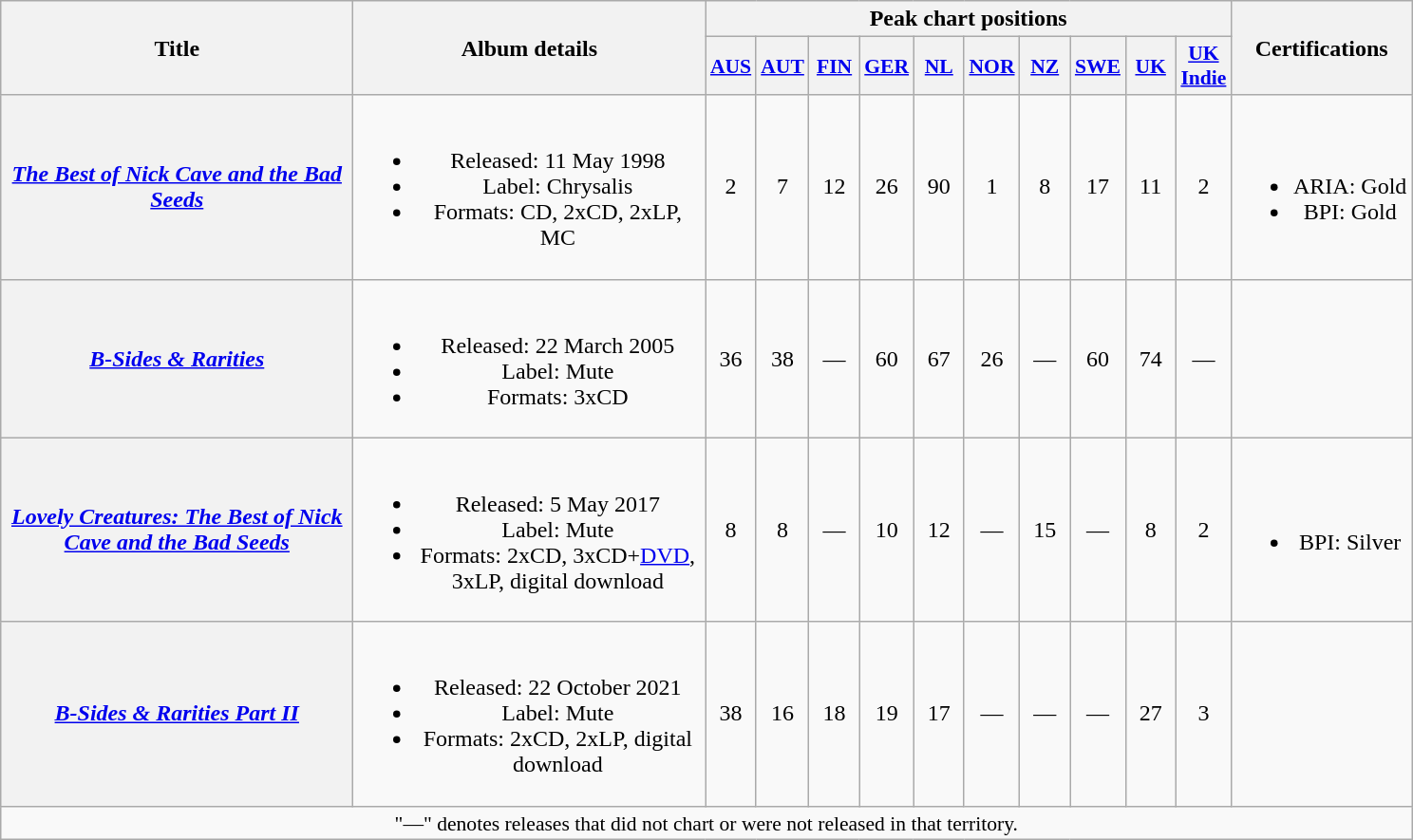<table class="wikitable plainrowheaders" style="text-align:center;">
<tr>
<th rowspan="2" scope="col" style="width:15em;">Title</th>
<th rowspan="2" scope="col" style="width:15em;">Album details</th>
<th colspan="10">Peak chart positions</th>
<th rowspan="2">Certifications</th>
</tr>
<tr>
<th scope="col" style="width:2em;font-size:90%;"><a href='#'>AUS</a><br></th>
<th scope="col" style="width:2em;font-size:90%;"><a href='#'>AUT</a><br></th>
<th scope="col" style="width:2em;font-size:90%;"><a href='#'>FIN</a><br></th>
<th scope="col" style="width:2em;font-size:90%;"><a href='#'>GER</a><br></th>
<th scope="col" style="width:2em;font-size:90%;"><a href='#'>NL</a><br></th>
<th scope="col" style="width:2em;font-size:90%;"><a href='#'>NOR</a><br></th>
<th scope="col" style="width:2em;font-size:90%;"><a href='#'>NZ</a><br></th>
<th scope="col" style="width:2em;font-size:90%;"><a href='#'>SWE</a><br></th>
<th scope="col" style="width:2em;font-size:90%;"><a href='#'>UK</a><br></th>
<th scope="col" style="width:2em;font-size:90%;"><a href='#'>UK Indie</a><br></th>
</tr>
<tr>
<th scope="row"><em><a href='#'>The Best of Nick Cave and the Bad Seeds</a></em></th>
<td><br><ul><li>Released: 11 May 1998</li><li>Label: Chrysalis</li><li>Formats: CD, 2xCD, 2xLP, MC</li></ul></td>
<td>2</td>
<td>7</td>
<td>12</td>
<td>26</td>
<td>90</td>
<td>1</td>
<td>8</td>
<td>17</td>
<td>11</td>
<td>2</td>
<td><br><ul><li>ARIA: Gold</li><li>BPI: Gold</li></ul></td>
</tr>
<tr>
<th scope="row"><em><a href='#'>B-Sides & Rarities</a></em></th>
<td><br><ul><li>Released: 22 March 2005</li><li>Label: Mute</li><li>Formats: 3xCD</li></ul></td>
<td>36</td>
<td>38</td>
<td>—</td>
<td>60</td>
<td>67</td>
<td>26</td>
<td>—</td>
<td>60</td>
<td>74</td>
<td>—</td>
<td></td>
</tr>
<tr>
<th scope="row"><em><a href='#'>Lovely Creatures: The Best of Nick Cave and the Bad Seeds</a></em></th>
<td><br><ul><li>Released: 5 May 2017</li><li>Label: Mute</li><li>Formats: 2xCD, 3xCD+<a href='#'>DVD</a>, 3xLP, digital download</li></ul></td>
<td>8</td>
<td>8</td>
<td>—</td>
<td>10</td>
<td>12</td>
<td>—</td>
<td>15</td>
<td>—</td>
<td>8</td>
<td>2</td>
<td><br><ul><li>BPI: Silver</li></ul></td>
</tr>
<tr>
<th scope="row"><em><a href='#'>B-Sides & Rarities Part II</a></em></th>
<td><br><ul><li>Released: 22 October 2021</li><li>Label: Mute</li><li>Formats: 2xCD, 2xLP, digital download</li></ul></td>
<td>38</td>
<td>16</td>
<td>18</td>
<td>19</td>
<td>17</td>
<td>—</td>
<td>—</td>
<td>—</td>
<td>27</td>
<td>3</td>
<td></td>
</tr>
<tr>
<td colspan="13" style="font-size:90%">"—" denotes releases that did not chart or were not released in that territory.</td>
</tr>
</table>
